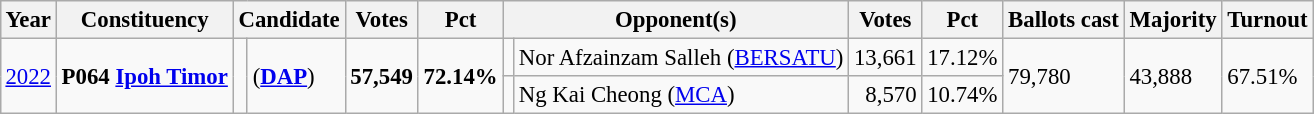<table class="wikitable" style="margin:0.5em ; font-size:95%">
<tr>
<th>Year</th>
<th>Constituency</th>
<th colspan=2>Candidate</th>
<th>Votes</th>
<th>Pct</th>
<th colspan=2>Opponent(s)</th>
<th>Votes</th>
<th>Pct</th>
<th>Ballots cast</th>
<th>Majority</th>
<th>Turnout</th>
</tr>
<tr>
<td rowspan=2><a href='#'>2022</a></td>
<td rowspan=2><strong>P064 <a href='#'>Ipoh Timor</a></strong></td>
<td rowspan=2 ></td>
<td rowspan=2> (<a href='#'><strong>DAP</strong></a>)</td>
<td rowspan=2 align="right"><strong>57,549</strong></td>
<td rowspan=2><strong>72.14%</strong></td>
<td bgcolor=></td>
<td>Nor Afzainzam Salleh (<a href='#'>BERSATU</a>)</td>
<td align="right">13,661</td>
<td>17.12%</td>
<td rowspan=2>79,780</td>
<td rowspan=2>43,888</td>
<td rowspan=2>67.51%</td>
</tr>
<tr>
<td></td>
<td>Ng Kai Cheong (<a href='#'>MCA</a>)</td>
<td align="right">8,570</td>
<td>10.74%</td>
</tr>
</table>
